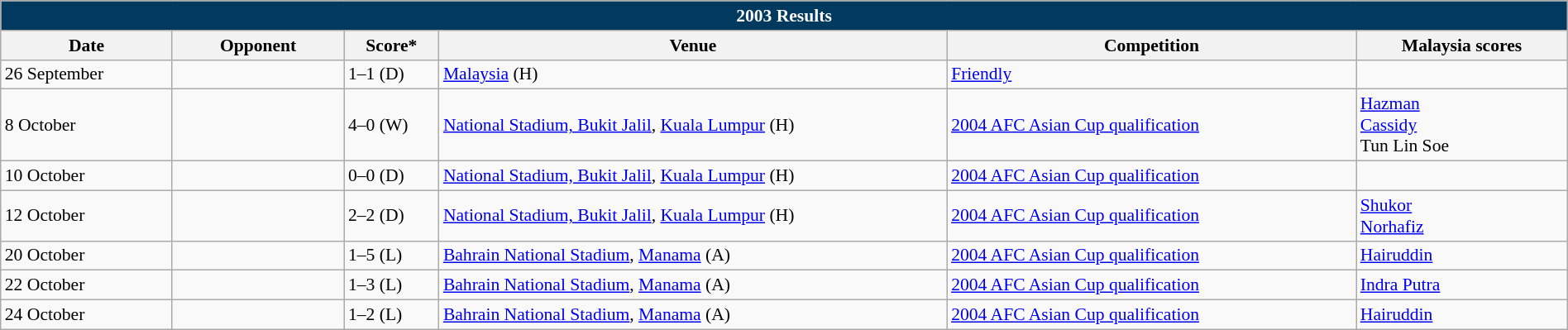<table class="wikitable" width=100% style="text-align:left;font-size:90%;">
<tr>
<th colspan=9 style="background: #013A5E; color: #FFFFFF;">2003 Results</th>
</tr>
<tr>
<th width=80>Date</th>
<th width=80>Opponent</th>
<th width=20>Score*</th>
<th width=250>Venue</th>
<th width=200>Competition</th>
<th width=100>Malaysia scores</th>
</tr>
<tr>
<td>26 September</td>
<td></td>
<td>1–1 (D)</td>
<td><a href='#'>Malaysia</a> (H)</td>
<td><a href='#'>Friendly</a></td>
<td></td>
</tr>
<tr>
<td>8 October</td>
<td></td>
<td>4–0 (W)</td>
<td><a href='#'>National Stadium, Bukit Jalil</a>, <a href='#'>Kuala Lumpur</a> (H)</td>
<td><a href='#'>2004 AFC Asian Cup qualification</a></td>
<td><a href='#'>Hazman</a> <br><a href='#'>Cassidy</a> <br>Tun Lin Soe </td>
</tr>
<tr>
<td>10 October</td>
<td></td>
<td>0–0 (D)</td>
<td><a href='#'>National Stadium, Bukit Jalil</a>, <a href='#'>Kuala Lumpur</a> (H)</td>
<td><a href='#'>2004 AFC Asian Cup qualification</a></td>
<td></td>
</tr>
<tr>
<td>12 October</td>
<td></td>
<td>2–2 (D)</td>
<td><a href='#'>National Stadium, Bukit Jalil</a>, <a href='#'>Kuala Lumpur</a> (H)</td>
<td><a href='#'>2004 AFC Asian Cup qualification</a></td>
<td><a href='#'>Shukor</a> <br><a href='#'>Norhafiz</a> </td>
</tr>
<tr>
<td>20 October</td>
<td></td>
<td>1–5 (L)</td>
<td><a href='#'>Bahrain National Stadium</a>, <a href='#'>Manama</a> (A)</td>
<td><a href='#'>2004 AFC Asian Cup qualification</a></td>
<td><a href='#'>Hairuddin</a> </td>
</tr>
<tr>
<td>22 October</td>
<td></td>
<td>1–3 (L)</td>
<td><a href='#'>Bahrain National Stadium</a>, <a href='#'>Manama</a> (A)</td>
<td><a href='#'>2004 AFC Asian Cup qualification</a></td>
<td><a href='#'>Indra Putra</a> </td>
</tr>
<tr>
<td>24 October</td>
<td></td>
<td>1–2 (L)</td>
<td><a href='#'>Bahrain National Stadium</a>, <a href='#'>Manama</a> (A)</td>
<td><a href='#'>2004 AFC Asian Cup qualification</a></td>
<td><a href='#'>Hairuddin</a> </td>
</tr>
</table>
